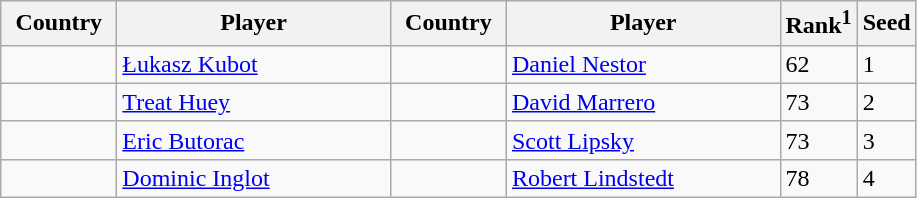<table class="sortable wikitable">
<tr>
<th width="70">Country</th>
<th width="175">Player</th>
<th width="70">Country</th>
<th width="175">Player</th>
<th>Rank<sup>1</sup></th>
<th>Seed</th>
</tr>
<tr>
<td></td>
<td><a href='#'>Łukasz Kubot</a></td>
<td></td>
<td><a href='#'>Daniel Nestor</a></td>
<td>62</td>
<td>1</td>
</tr>
<tr>
<td></td>
<td><a href='#'>Treat Huey</a></td>
<td></td>
<td><a href='#'>David Marrero</a></td>
<td>73</td>
<td>2</td>
</tr>
<tr>
<td></td>
<td><a href='#'>Eric Butorac</a></td>
<td></td>
<td><a href='#'>Scott Lipsky</a></td>
<td>73</td>
<td>3</td>
</tr>
<tr>
<td></td>
<td><a href='#'>Dominic Inglot</a></td>
<td></td>
<td><a href='#'>Robert Lindstedt</a></td>
<td>78</td>
<td>4</td>
</tr>
</table>
